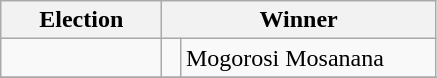<table class=wikitable>
<tr>
<th width=100>Election</th>
<th width=175 colspan=2>Winner</th>
</tr>
<tr>
<td></td>
<td width=5 bgcolor=></td>
<td>Mogorosi Mosanana</td>
</tr>
<tr>
</tr>
</table>
